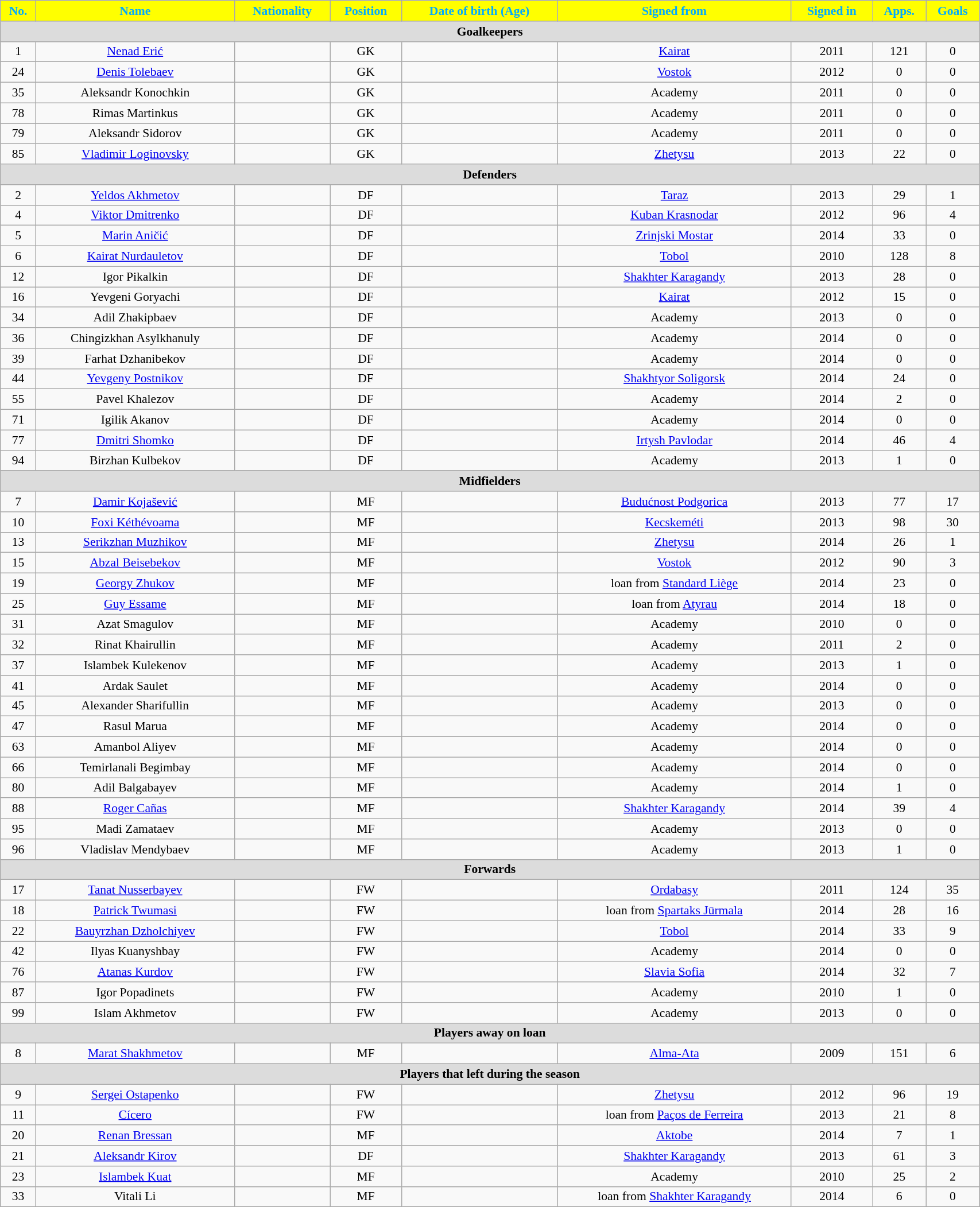<table class="wikitable"  style="text-align:center; font-size:90%; width:90%;">
<tr>
<th style="background:#ffff00; color:#00AAFF; text-align:center;">No.</th>
<th style="background:#ffff00; color:#00AAFF; text-align:center;">Name</th>
<th style="background:#ffff00; color:#00AAFF; text-align:center;">Nationality</th>
<th style="background:#ffff00; color:#00AAFF; text-align:center;">Position</th>
<th style="background:#ffff00; color:#00AAFF; text-align:center;">Date of birth (Age)</th>
<th style="background:#ffff00; color:#00AAFF; text-align:center;">Signed from</th>
<th style="background:#ffff00; color:#00AAFF; text-align:center;">Signed in</th>
<th style="background:#ffff00; color:#00AAFF; text-align:center;">Apps.</th>
<th style="background:#ffff00; color:#00AAFF; text-align:center;">Goals</th>
</tr>
<tr>
<th colspan="11"  style="background:#dcdcdc; text-align:center;">Goalkeepers</th>
</tr>
<tr>
<td>1</td>
<td><a href='#'>Nenad Erić</a></td>
<td></td>
<td>GK</td>
<td></td>
<td><a href='#'>Kairat</a></td>
<td>2011</td>
<td>121</td>
<td>0</td>
</tr>
<tr>
<td>24</td>
<td><a href='#'>Denis Tolebaev</a></td>
<td></td>
<td>GK</td>
<td></td>
<td><a href='#'> Vostok</a></td>
<td>2012</td>
<td>0</td>
<td>0</td>
</tr>
<tr>
<td>35</td>
<td>Aleksandr Konochkin</td>
<td></td>
<td>GK</td>
<td></td>
<td>Academy</td>
<td>2011</td>
<td>0</td>
<td>0</td>
</tr>
<tr>
<td>78</td>
<td>Rimas Martinkus</td>
<td></td>
<td>GK</td>
<td></td>
<td>Academy</td>
<td>2011</td>
<td>0</td>
<td>0</td>
</tr>
<tr>
<td>79</td>
<td>Aleksandr Sidorov</td>
<td></td>
<td>GK</td>
<td></td>
<td>Academy</td>
<td>2011</td>
<td>0</td>
<td>0</td>
</tr>
<tr>
<td>85</td>
<td><a href='#'>Vladimir Loginovsky</a></td>
<td></td>
<td>GK</td>
<td></td>
<td><a href='#'>Zhetysu</a></td>
<td>2013</td>
<td>22</td>
<td>0</td>
</tr>
<tr>
<th colspan="11"  style="background:#dcdcdc; text-align:center;">Defenders</th>
</tr>
<tr>
<td>2</td>
<td><a href='#'>Yeldos Akhmetov</a></td>
<td></td>
<td>DF</td>
<td></td>
<td><a href='#'>Taraz</a></td>
<td>2013</td>
<td>29</td>
<td>1</td>
</tr>
<tr>
<td>4</td>
<td><a href='#'>Viktor Dmitrenko</a></td>
<td></td>
<td>DF</td>
<td></td>
<td><a href='#'>Kuban Krasnodar</a></td>
<td>2012</td>
<td>96</td>
<td>4</td>
</tr>
<tr>
<td>5</td>
<td><a href='#'>Marin Aničić</a></td>
<td></td>
<td>DF</td>
<td></td>
<td><a href='#'>Zrinjski Mostar</a></td>
<td>2014</td>
<td>33</td>
<td>0</td>
</tr>
<tr>
<td>6</td>
<td><a href='#'>Kairat Nurdauletov</a></td>
<td></td>
<td>DF</td>
<td></td>
<td><a href='#'>Tobol</a></td>
<td>2010</td>
<td>128</td>
<td>8</td>
</tr>
<tr>
<td>12</td>
<td>Igor Pikalkin</td>
<td></td>
<td>DF</td>
<td></td>
<td><a href='#'>Shakhter Karagandy</a></td>
<td>2013</td>
<td>28</td>
<td>0</td>
</tr>
<tr>
<td>16</td>
<td>Yevgeni Goryachi</td>
<td></td>
<td>DF</td>
<td></td>
<td><a href='#'>Kairat</a></td>
<td>2012</td>
<td>15</td>
<td>0</td>
</tr>
<tr>
<td>34</td>
<td>Adil Zhakipbaev</td>
<td></td>
<td>DF</td>
<td></td>
<td>Academy</td>
<td>2013</td>
<td>0</td>
<td>0</td>
</tr>
<tr>
<td>36</td>
<td>Chingizkhan Asylkhanuly</td>
<td></td>
<td>DF</td>
<td></td>
<td>Academy</td>
<td>2014</td>
<td>0</td>
<td>0</td>
</tr>
<tr>
<td>39</td>
<td>Farhat Dzhanibekov</td>
<td></td>
<td>DF</td>
<td></td>
<td>Academy</td>
<td>2014</td>
<td>0</td>
<td>0</td>
</tr>
<tr>
<td>44</td>
<td><a href='#'>Yevgeny Postnikov</a></td>
<td></td>
<td>DF</td>
<td></td>
<td><a href='#'>Shakhtyor Soligorsk</a></td>
<td>2014</td>
<td>24</td>
<td>0</td>
</tr>
<tr>
<td>55</td>
<td>Pavel Khalezov</td>
<td></td>
<td>DF</td>
<td></td>
<td>Academy</td>
<td>2014</td>
<td>2</td>
<td>0</td>
</tr>
<tr>
<td>71</td>
<td>Igilik Akanov</td>
<td></td>
<td>DF</td>
<td></td>
<td>Academy</td>
<td>2014</td>
<td>0</td>
<td>0</td>
</tr>
<tr>
<td>77</td>
<td><a href='#'>Dmitri Shomko</a></td>
<td></td>
<td>DF</td>
<td></td>
<td><a href='#'>Irtysh Pavlodar</a></td>
<td>2014</td>
<td>46</td>
<td>4</td>
</tr>
<tr>
<td>94</td>
<td>Birzhan Kulbekov</td>
<td></td>
<td>DF</td>
<td></td>
<td>Academy</td>
<td>2013</td>
<td>1</td>
<td>0</td>
</tr>
<tr>
<th colspan="11"  style="background:#dcdcdc; text-align:center;">Midfielders</th>
</tr>
<tr>
<td>7</td>
<td><a href='#'>Damir Kojašević</a></td>
<td></td>
<td>MF</td>
<td></td>
<td><a href='#'>Budućnost Podgorica</a></td>
<td>2013</td>
<td>77</td>
<td>17</td>
</tr>
<tr>
<td>10</td>
<td><a href='#'>Foxi Kéthévoama</a></td>
<td></td>
<td>MF</td>
<td></td>
<td><a href='#'>Kecskeméti</a></td>
<td>2013</td>
<td>98</td>
<td>30</td>
</tr>
<tr>
<td>13</td>
<td><a href='#'>Serikzhan Muzhikov</a></td>
<td></td>
<td>MF</td>
<td></td>
<td><a href='#'>Zhetysu</a></td>
<td>2014</td>
<td>26</td>
<td>1</td>
</tr>
<tr>
<td>15</td>
<td><a href='#'>Abzal Beisebekov</a></td>
<td></td>
<td>MF</td>
<td></td>
<td><a href='#'>Vostok</a></td>
<td>2012</td>
<td>90</td>
<td>3</td>
</tr>
<tr>
<td>19</td>
<td><a href='#'>Georgy Zhukov</a></td>
<td></td>
<td>MF</td>
<td></td>
<td>loan from <a href='#'>Standard Liège</a></td>
<td>2014</td>
<td>23</td>
<td>0</td>
</tr>
<tr>
<td>25</td>
<td><a href='#'>Guy Essame</a></td>
<td></td>
<td>MF</td>
<td></td>
<td>loan from <a href='#'>Atyrau</a></td>
<td>2014</td>
<td>18</td>
<td>0</td>
</tr>
<tr>
<td>31</td>
<td>Azat Smagulov</td>
<td></td>
<td>MF</td>
<td></td>
<td>Academy</td>
<td>2010</td>
<td>0</td>
<td>0</td>
</tr>
<tr>
<td>32</td>
<td>Rinat Khairullin</td>
<td></td>
<td>MF</td>
<td></td>
<td>Academy</td>
<td>2011</td>
<td>2</td>
<td>0</td>
</tr>
<tr>
<td>37</td>
<td>Islambek Kulekenov</td>
<td></td>
<td>MF</td>
<td></td>
<td>Academy</td>
<td>2013</td>
<td>1</td>
<td>0</td>
</tr>
<tr>
<td>41</td>
<td>Ardak Saulet</td>
<td></td>
<td>MF</td>
<td></td>
<td>Academy</td>
<td>2014</td>
<td>0</td>
<td>0</td>
</tr>
<tr>
<td>45</td>
<td>Alexander Sharifullin</td>
<td></td>
<td>MF</td>
<td></td>
<td>Academy</td>
<td>2013</td>
<td>0</td>
<td>0</td>
</tr>
<tr>
<td>47</td>
<td>Rasul Marua</td>
<td></td>
<td>MF</td>
<td></td>
<td>Academy</td>
<td>2014</td>
<td>0</td>
<td>0</td>
</tr>
<tr>
<td>63</td>
<td>Amanbol Aliyev</td>
<td></td>
<td>MF</td>
<td></td>
<td>Academy</td>
<td>2014</td>
<td>0</td>
<td>0</td>
</tr>
<tr>
<td>66</td>
<td>Temirlanali Begimbay</td>
<td></td>
<td>MF</td>
<td></td>
<td>Academy</td>
<td>2014</td>
<td>0</td>
<td>0</td>
</tr>
<tr>
<td>80</td>
<td>Adil Balgabayev</td>
<td></td>
<td>MF</td>
<td></td>
<td>Academy</td>
<td>2014</td>
<td>1</td>
<td>0</td>
</tr>
<tr>
<td>88</td>
<td><a href='#'>Roger Cañas</a></td>
<td></td>
<td>MF</td>
<td></td>
<td><a href='#'>Shakhter Karagandy</a></td>
<td>2014</td>
<td>39</td>
<td>4</td>
</tr>
<tr>
<td>95</td>
<td>Madi Zamataev</td>
<td></td>
<td>MF</td>
<td></td>
<td>Academy</td>
<td>2013</td>
<td>0</td>
<td>0</td>
</tr>
<tr>
<td>96</td>
<td>Vladislav Mendybaev</td>
<td></td>
<td>MF</td>
<td></td>
<td>Academy</td>
<td>2013</td>
<td>1</td>
<td>0</td>
</tr>
<tr>
<th colspan="11"  style="background:#dcdcdc; text-align:center;">Forwards</th>
</tr>
<tr>
<td>17</td>
<td><a href='#'>Tanat Nusserbayev</a></td>
<td></td>
<td>FW</td>
<td></td>
<td><a href='#'>Ordabasy</a></td>
<td>2011</td>
<td>124</td>
<td>35</td>
</tr>
<tr>
<td>18</td>
<td><a href='#'>Patrick Twumasi</a></td>
<td></td>
<td>FW</td>
<td></td>
<td>loan from <a href='#'>Spartaks Jūrmala</a></td>
<td>2014</td>
<td>28</td>
<td>16</td>
</tr>
<tr>
<td>22</td>
<td><a href='#'>Bauyrzhan Dzholchiyev</a></td>
<td></td>
<td>FW</td>
<td></td>
<td><a href='#'>Tobol</a></td>
<td>2014</td>
<td>33</td>
<td>9</td>
</tr>
<tr>
<td>42</td>
<td>Ilyas Kuanyshbay</td>
<td></td>
<td>FW</td>
<td></td>
<td>Academy</td>
<td>2014</td>
<td>0</td>
<td>0</td>
</tr>
<tr>
<td>76</td>
<td><a href='#'>Atanas Kurdov</a></td>
<td></td>
<td>FW</td>
<td></td>
<td><a href='#'>Slavia Sofia</a></td>
<td>2014</td>
<td>32</td>
<td>7</td>
</tr>
<tr>
<td>87</td>
<td>Igor Popadinets</td>
<td></td>
<td>FW</td>
<td></td>
<td>Academy</td>
<td>2010</td>
<td>1</td>
<td>0</td>
</tr>
<tr>
<td>99</td>
<td>Islam Akhmetov</td>
<td></td>
<td>FW</td>
<td></td>
<td>Academy</td>
<td>2013</td>
<td>0</td>
<td>0</td>
</tr>
<tr>
<th colspan="11"  style="background:#dcdcdc; text-align:center;">Players away on loan</th>
</tr>
<tr>
<td>8</td>
<td><a href='#'>Marat Shakhmetov</a></td>
<td></td>
<td>MF</td>
<td></td>
<td><a href='#'>Alma-Ata</a></td>
<td>2009</td>
<td>151</td>
<td>6</td>
</tr>
<tr>
<th colspan="11"  style="background:#dcdcdc; text-align:center;">Players that left during the season</th>
</tr>
<tr>
<td>9</td>
<td><a href='#'>Sergei Ostapenko</a></td>
<td></td>
<td>FW</td>
<td></td>
<td><a href='#'>Zhetysu</a></td>
<td>2012</td>
<td>96</td>
<td>19</td>
</tr>
<tr>
<td>11</td>
<td><a href='#'>Cícero</a></td>
<td></td>
<td>FW</td>
<td></td>
<td>loan from <a href='#'>Paços de Ferreira</a></td>
<td>2013</td>
<td>21</td>
<td>8</td>
</tr>
<tr>
<td>20</td>
<td><a href='#'>Renan Bressan</a></td>
<td></td>
<td>MF</td>
<td></td>
<td><a href='#'>Aktobe</a></td>
<td>2014</td>
<td>7</td>
<td>1</td>
</tr>
<tr>
<td>21</td>
<td><a href='#'>Aleksandr Kirov</a></td>
<td></td>
<td>DF</td>
<td></td>
<td><a href='#'>Shakhter Karagandy</a></td>
<td>2013</td>
<td>61</td>
<td>3</td>
</tr>
<tr>
<td>23</td>
<td><a href='#'>Islambek Kuat</a></td>
<td></td>
<td>MF</td>
<td></td>
<td>Academy</td>
<td>2010</td>
<td>25</td>
<td>2</td>
</tr>
<tr>
<td>33</td>
<td>Vitali Li</td>
<td></td>
<td>MF</td>
<td></td>
<td>loan from <a href='#'>Shakhter Karagandy</a></td>
<td>2014</td>
<td>6</td>
<td>0</td>
</tr>
</table>
